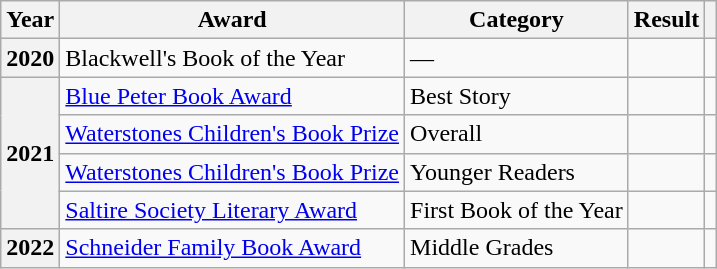<table class="wikitable">
<tr>
<th>Year</th>
<th>Award</th>
<th>Category</th>
<th>Result</th>
<th></th>
</tr>
<tr>
<th>2020</th>
<td>Blackwell's Book of the Year</td>
<td>—</td>
<td></td>
<td></td>
</tr>
<tr>
<th rowspan="4">2021</th>
<td><a href='#'>Blue Peter Book Award</a></td>
<td>Best Story</td>
<td></td>
<td></td>
</tr>
<tr>
<td><a href='#'>Waterstones Children's Book Prize</a></td>
<td>Overall</td>
<td></td>
<td></td>
</tr>
<tr>
<td><a href='#'>Waterstones Children's Book Prize</a></td>
<td>Younger Readers</td>
<td></td>
<td></td>
</tr>
<tr>
<td><a href='#'>Saltire Society Literary Award</a></td>
<td>First Book of the Year</td>
<td></td>
<td></td>
</tr>
<tr>
<th>2022</th>
<td><a href='#'>Schneider Family Book Award</a></td>
<td>Middle Grades</td>
<td></td>
<td></td>
</tr>
</table>
